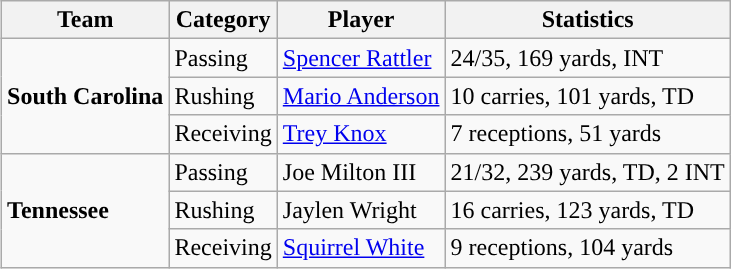<table class="wikitable" style="float: right;">
<tr>
<th>Team</th>
<th>Category</th>
<th>Player</th>
<th>Statistics</th>
</tr>
<tr>
<td rowspan=3><strong>South Carolina</strong></td>
<td>Passing</td>
<td><a href='#'>Spencer Rattler</a></td>
<td>24/35, 169 yards, INT</td>
</tr>
<tr>
<td>Rushing</td>
<td><a href='#'>Mario Anderson</a></td>
<td>10 carries, 101 yards, TD</td>
</tr>
<tr>
<td>Receiving</td>
<td><a href='#'>Trey Knox</a></td>
<td>7 receptions, 51 yards</td>
</tr>
<tr>
<td rowspan=3><strong>Tennessee</strong></td>
<td>Passing</td>
<td>Joe Milton III</td>
<td>21/32, 239 yards, TD, 2 INT</td>
</tr>
<tr>
<td>Rushing</td>
<td>Jaylen Wright</td>
<td>16 carries, 123 yards, TD</td>
</tr>
<tr>
<td>Receiving</td>
<td><a href='#'>Squirrel White</a></td>
<td>9 receptions, 104 yards</td>
</tr>
</table>
